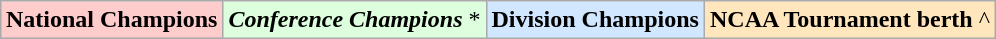<table class="wikitable" style="margin:1em auto;">
<tr>
<td bgcolor="#FFCCCC"><strong>National Champions</strong> </td>
<td bgcolor="#ddffdd"><strong><em>Conference Champions</em></strong> *</td>
<td bgcolor="#D0E7FF"><strong>Division Champions</strong> </td>
<td bgcolor="#ffe6bd"><strong>NCAA Tournament berth</strong> ^</td>
</tr>
</table>
